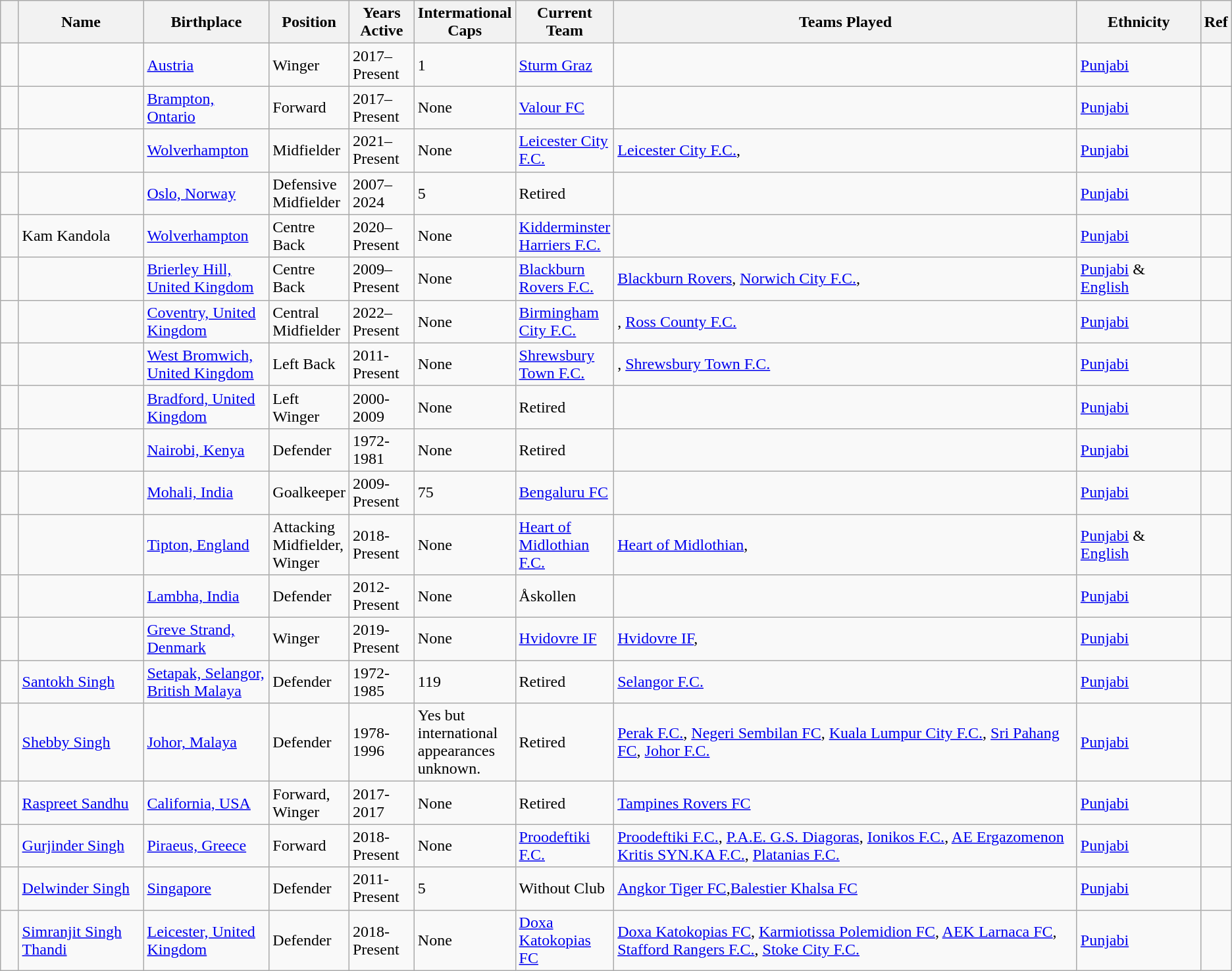<table class="wikitable sortable">
<tr>
<th scope="col" style="width:1em;"></th>
<th scope="col" style="width:9em;">Name</th>
<th scope="col" style="width:8em;">Birthplace</th>
<th scope="col" style="width:1em;">Position</th>
<th scope="col" style="width:4em;">Years Active</th>
<th>Intermational Caps</th>
<th scope="col" style="width:4em;">Current Team</th>
<th scope="col" style="width:40em;">Teams Played</th>
<th scope="col" style="width:9em;">Ethnicity</th>
<th scope="col" style="width:1em;">Ref</th>
</tr>
<tr>
<td></td>
<td></td>
<td><a href='#'>Austria</a></td>
<td>Winger</td>
<td>2017–Present</td>
<td>1</td>
<td><a href='#'>Sturm Graz</a></td>
<td></td>
<td><a href='#'>Punjabi</a></td>
<td></td>
</tr>
<tr>
<td></td>
<td></td>
<td><a href='#'>Brampton, Ontario</a></td>
<td>Forward</td>
<td>2017–Present</td>
<td>None</td>
<td><a href='#'>Valour FC</a></td>
<td></td>
<td><a href='#'>Punjabi</a></td>
<td></td>
</tr>
<tr>
<td></td>
<td></td>
<td><a href='#'>Wolverhampton</a></td>
<td>Midfielder</td>
<td>2021–Present</td>
<td>None</td>
<td><a href='#'>Leicester City F.C.</a></td>
<td><a href='#'>Leicester City F.C.</a>,</td>
<td><a href='#'>Punjabi</a></td>
<td></td>
</tr>
<tr>
<td></td>
<td></td>
<td><a href='#'>Oslo, Norway</a></td>
<td>Defensive Midfielder</td>
<td>2007–2024</td>
<td>5</td>
<td>Retired</td>
<td></td>
<td><a href='#'>Punjabi</a></td>
<td></td>
</tr>
<tr>
<td></td>
<td>Kam Kandola</td>
<td><a href='#'>Wolverhampton</a></td>
<td>Centre Back</td>
<td>2020–Present</td>
<td>None</td>
<td><a href='#'>Kidderminster Harriers F.C.</a></td>
<td></td>
<td><a href='#'>Punjabi</a></td>
<td></td>
</tr>
<tr>
<td></td>
<td></td>
<td><a href='#'>Brierley Hill, United Kingdom</a></td>
<td>Centre Back</td>
<td>2009–Present</td>
<td>None</td>
<td><a href='#'>Blackburn Rovers F.C.</a></td>
<td><a href='#'>Blackburn Rovers</a>, <a href='#'>Norwich City F.C.</a>,<br></td>
<td><a href='#'>Punjabi</a> & <a href='#'>English</a></td>
<td></td>
</tr>
<tr>
<td></td>
<td></td>
<td><a href='#'>Coventry, United Kingdom</a></td>
<td>Central Midfielder</td>
<td>2022–Present</td>
<td>None</td>
<td><a href='#'>Birmingham City F.C.</a></td>
<td>, <a href='#'>Ross County F.C.</a></td>
<td><a href='#'>Punjabi</a></td>
<td></td>
</tr>
<tr>
<td></td>
<td></td>
<td><a href='#'>West Bromwich, United Kingdom</a></td>
<td>Left Back</td>
<td>2011-Present</td>
<td>None</td>
<td><a href='#'>Shrewsbury Town F.C.</a></td>
<td>, <a href='#'>Shrewsbury Town F.C.</a></td>
<td><a href='#'>Punjabi</a></td>
<td></td>
</tr>
<tr>
<td></td>
<td></td>
<td><a href='#'>Bradford, United Kingdom</a></td>
<td>Left Winger</td>
<td>2000-2009</td>
<td>None</td>
<td>Retired</td>
<td></td>
<td><a href='#'>Punjabi</a></td>
<td></td>
</tr>
<tr>
<td></td>
<td></td>
<td><a href='#'>Nairobi, Kenya</a></td>
<td>Defender</td>
<td>1972-1981</td>
<td>None</td>
<td>Retired</td>
<td></td>
<td><a href='#'>Punjabi</a></td>
<td></td>
</tr>
<tr>
<td></td>
<td></td>
<td><a href='#'>Mohali, India</a></td>
<td>Goalkeeper</td>
<td>2009-Present</td>
<td>75</td>
<td><a href='#'>Bengaluru FC</a></td>
<td></td>
<td><a href='#'>Punjabi</a></td>
<td></td>
</tr>
<tr>
<td></td>
<td></td>
<td><a href='#'>Tipton, England</a></td>
<td>Attacking Midfielder, Winger</td>
<td>2018-Present</td>
<td>None</td>
<td><a href='#'>Heart of Midlothian F.C.</a></td>
<td><a href='#'>Heart of Midlothian</a>, </td>
<td><a href='#'>Punjabi</a> & <a href='#'>English</a></td>
<td></td>
</tr>
<tr>
<td></td>
<td></td>
<td><a href='#'>Lambha, India</a></td>
<td>Defender</td>
<td>2012-Present</td>
<td>None</td>
<td>Åskollen</td>
<td></td>
<td><a href='#'>Punjabi</a></td>
<td></td>
</tr>
<tr>
<td></td>
<td></td>
<td><a href='#'>Greve Strand, Denmark</a></td>
<td>Winger</td>
<td>2019-Present</td>
<td>None</td>
<td><a href='#'>Hvidovre IF</a></td>
<td><a href='#'>Hvidovre IF</a>, </td>
<td><a href='#'>Punjabi</a></td>
<td></td>
</tr>
<tr>
<td></td>
<td><a href='#'>Santokh Singh</a></td>
<td><a href='#'>Setapak, Selangor, British Malaya</a></td>
<td>Defender</td>
<td>1972-1985</td>
<td>119</td>
<td>Retired</td>
<td><a href='#'>Selangor F.C.</a></td>
<td><a href='#'>Punjabi</a></td>
<td></td>
</tr>
<tr>
<td></td>
<td><a href='#'>Shebby Singh</a></td>
<td><a href='#'>Johor, Malaya</a></td>
<td>Defender</td>
<td>1978-1996</td>
<td>Yes but international appearances unknown.</td>
<td>Retired</td>
<td><a href='#'>Perak F.C.</a>, <a href='#'>Negeri Sembilan FC</a>, <a href='#'>Kuala Lumpur City F.C.</a>, <a href='#'>Sri Pahang FC</a>, <a href='#'>Johor F.C.</a></td>
<td><a href='#'>Punjabi</a></td>
<td></td>
</tr>
<tr>
<td></td>
<td><a href='#'>Raspreet Sandhu</a></td>
<td><a href='#'>California, USA</a></td>
<td>Forward, Winger</td>
<td>2017- 2017</td>
<td>None</td>
<td>Retired</td>
<td><a href='#'>Tampines Rovers FC</a></td>
<td><a href='#'>Punjabi</a></td>
<td></td>
</tr>
<tr>
<td></td>
<td><a href='#'>Gurjinder Singh</a></td>
<td><a href='#'>Piraeus, Greece</a></td>
<td>Forward</td>
<td>2018- Present</td>
<td>None</td>
<td><a href='#'>Proodeftiki F.C.</a></td>
<td><a href='#'>Proodeftiki F.C.</a>, <a href='#'>P.A.E. G.S. Diagoras</a>, <a href='#'>Ionikos F.C.</a>, <a href='#'>AE Ergazomenon Kritis SYN.KA F.C.</a>, <a href='#'>Platanias F.C.</a></td>
<td><a href='#'>Punjabi</a></td>
<td url=https://asiasamachar.com/2015/10/25/looking-for-next-santokh-for-malaysian-football/></td>
</tr>
<tr>
<td></td>
<td><a href='#'>Delwinder Singh</a></td>
<td><a href='#'>Singapore</a></td>
<td>Defender</td>
<td>2011-Present</td>
<td>5</td>
<td>Without Club</td>
<td><a href='#'>Angkor Tiger FC</a>,<a href='#'>Balestier Khalsa FC</a></td>
<td><a href='#'>Punjabi</a></td>
<td></td>
</tr>
<tr>
<td></td>
<td><a href='#'>Simranjit Singh Thandi</a></td>
<td><a href='#'>Leicester, United Kingdom</a></td>
<td>Defender</td>
<td>2018- Present</td>
<td>None</td>
<td><a href='#'>Doxa Katokopias FC</a></td>
<td><a href='#'>Doxa Katokopias FC</a>, <a href='#'>Karmiotissa Polemidion FC</a>, <a href='#'>AEK Larnaca FC</a>, <a href='#'>Stafford Rangers F.C.</a>, <a href='#'>Stoke City F.C.</a></td>
<td><a href='#'>Punjabi</a></td>
<td></td>
</tr>
</table>
